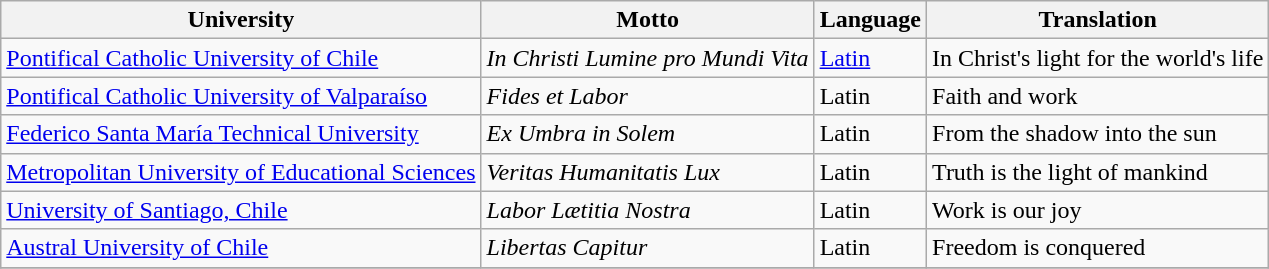<table class="wikitable sortable plainrowheaders">
<tr>
<th>University</th>
<th>Motto</th>
<th>Language</th>
<th>Translation</th>
</tr>
<tr>
<td><a href='#'>Pontifical Catholic University of Chile</a></td>
<td><em>In Christi Lumine pro Mundi Vita</em></td>
<td><a href='#'>Latin</a></td>
<td>In Christ's light for the world's life</td>
</tr>
<tr>
<td><a href='#'>Pontifical Catholic University of Valparaíso</a></td>
<td><em>Fides et Labor</em></td>
<td>Latin</td>
<td>Faith and work</td>
</tr>
<tr>
<td><a href='#'>Federico Santa María Technical University</a></td>
<td><em>Ex Umbra in Solem</em></td>
<td>Latin</td>
<td>From the shadow into the sun</td>
</tr>
<tr>
<td><a href='#'>Metropolitan University of Educational Sciences</a></td>
<td><em>Veritas Humanitatis Lux</em></td>
<td>Latin</td>
<td>Truth is the light of mankind</td>
</tr>
<tr>
<td><a href='#'>University of Santiago, Chile</a></td>
<td><em>Labor Lætitia Nostra</em></td>
<td>Latin</td>
<td>Work is our joy</td>
</tr>
<tr>
<td><a href='#'>Austral University of Chile</a></td>
<td><em>Libertas Capitur</em></td>
<td>Latin</td>
<td>Freedom is conquered</td>
</tr>
<tr>
</tr>
</table>
